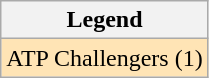<table class="wikitable">
<tr>
<th>Legend</th>
</tr>
<tr bgcolor="moccasin">
<td>ATP Challengers (1)</td>
</tr>
</table>
